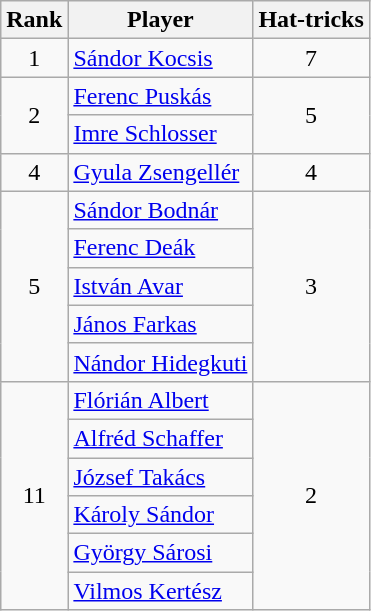<table class="wikitable plainrowheaders">
<tr>
<th scope="col">Rank</th>
<th scope="col">Player</th>
<th scope="col">Hat-tricks</th>
</tr>
<tr>
<td style="text-align:center">1</td>
<td scope="row"><a href='#'>Sándor Kocsis</a></td>
<td style="text-align:center">7</td>
</tr>
<tr>
<td rowspan="2" style="text-align:center">2</td>
<td scope="row"><a href='#'>Ferenc Puskás</a></td>
<td rowspan="2" style="text-align:center">5</td>
</tr>
<tr>
<td scope="row"><a href='#'>Imre Schlosser</a></td>
</tr>
<tr>
<td style="text-align:center">4</td>
<td scope="row"><a href='#'>Gyula Zsengellér</a></td>
<td style="text-align:center">4</td>
</tr>
<tr>
<td rowspan="5" style="text-align:center">5</td>
<td scope="row"><a href='#'>Sándor Bodnár</a></td>
<td rowspan="5" style="text-align:center">3</td>
</tr>
<tr>
<td scope="row"><a href='#'>Ferenc Deák</a></td>
</tr>
<tr>
<td scope="row"><a href='#'>István Avar</a></td>
</tr>
<tr>
<td scope="row"><a href='#'>János Farkas</a></td>
</tr>
<tr>
<td scope="row"><a href='#'>Nándor Hidegkuti</a></td>
</tr>
<tr>
<td rowspan="6" style="text-align:center">11</td>
<td scope="row"><a href='#'>Flórián Albert</a></td>
<td rowspan="6" style="text-align:center">2</td>
</tr>
<tr>
<td scope="row"><a href='#'>Alfréd Schaffer</a></td>
</tr>
<tr>
<td scope="row"><a href='#'>József Takács</a></td>
</tr>
<tr>
<td scope="row"><a href='#'>Károly Sándor</a></td>
</tr>
<tr>
<td scope="row"><a href='#'>György Sárosi</a></td>
</tr>
<tr>
<td scope="row"><a href='#'>Vilmos Kertész</a></td>
</tr>
</table>
